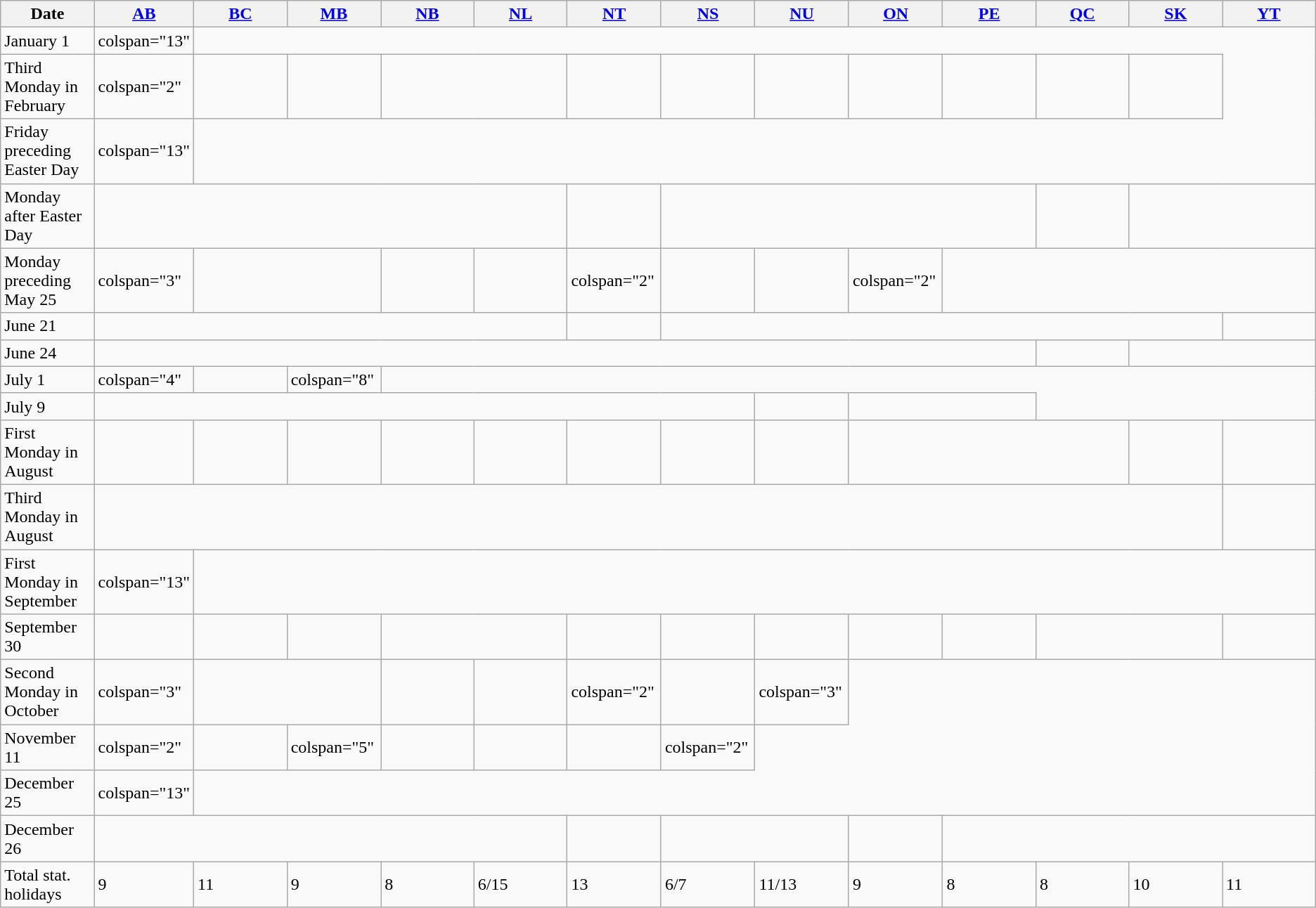<table class="wikitable sortable sticky-header" style=text-align:left;">
<tr>
<th width=7.14%>Date</th>
<th width=7.14%><a href='#'>AB</a></th>
<th width=7.14%><a href='#'>BC</a></th>
<th width=7.14%><a href='#'>MB</a></th>
<th width=7.14%><a href='#'>NB</a></th>
<th width=7.14%><a href='#'>NL</a></th>
<th width=7.14%><a href='#'>NT</a></th>
<th width=7.14%><a href='#'>NS</a></th>
<th width=7.14%><a href='#'>NU</a></th>
<th width=7.14%><a href='#'>ON</a></th>
<th width=7.14%><a href='#'>PE</a></th>
<th width=7.14%><a href='#'>QC</a></th>
<th width=7.14%><a href='#'>SK</a></th>
<th width=7.14%><a href='#'>YT</a></th>
</tr>
<tr>
<td>January 1</td>
<td>colspan="13" </td>
</tr>
<tr>
<td>Third Monday in February</td>
<td>colspan="2" </td>
<td></td>
<td></td>
<td colspan="2"></td>
<td></td>
<td></td>
<td></td>
<td></td>
<td></td>
<td></td>
<td></td>
</tr>
<tr>
<td>Friday preceding Easter Day</td>
<td>colspan="13" </td>
</tr>
<tr>
<td>Monday after Easter Day</td>
<td colspan="5"></td>
<td></td>
<td colspan="4"></td>
<td></td>
<td colspan="2"></td>
</tr>
<tr>
<td>Monday preceding May 25</td>
<td>colspan="3" </td>
<td colspan="2"></td>
<td></td>
<td></td>
<td>colspan="2" </td>
<td></td>
<td></td>
<td>colspan="2" </td>
</tr>
<tr>
<td>June 21</td>
<td colspan="5"></td>
<td></td>
<td colspan="6"></td>
<td></td>
</tr>
<tr>
<td>June 24</td>
<td colspan="10"></td>
<td></td>
<td colspan="2"></td>
</tr>
<tr>
<td>July 1</td>
<td>colspan="4" </td>
<td></td>
<td>colspan="8" </td>
</tr>
<tr>
<td>July 9</td>
<td colspan="7"></td>
<td></td>
<td colspan="2"></td>
</tr>
<tr>
<td>First Monday in August</td>
<td></td>
<td></td>
<td></td>
<td></td>
<td></td>
<td></td>
<td></td>
<td></td>
<td colspan="3"></td>
<td></td>
<td></td>
</tr>
<tr>
<td>Third Monday in August</td>
<td colspan="12"></td>
<td></td>
</tr>
<tr>
<td>First Monday in September</td>
<td>colspan="13" </td>
</tr>
<tr>
<td>September 30</td>
<td></td>
<td></td>
<td></td>
<td colspan="2"></td>
<td></td>
<td></td>
<td></td>
<td></td>
<td></td>
<td colspan="2"></td>
<td></td>
</tr>
<tr>
<td>Second Monday in October</td>
<td>colspan="3" </td>
<td colspan="2"></td>
<td></td>
<td></td>
<td>colspan="2" </td>
<td></td>
<td>colspan="3" </td>
</tr>
<tr>
<td>November 11</td>
<td>colspan="2" </td>
<td></td>
<td>colspan="5" </td>
<td></td>
<td></td>
<td></td>
<td>colspan="2" </td>
</tr>
<tr>
<td>December 25</td>
<td>colspan="13" </td>
</tr>
<tr>
<td>December 26</td>
<td colspan="5"></td>
<td></td>
<td colspan="2"></td>
<td></td>
<td colspan="4"></td>
</tr>
<tr>
<td>Total stat. holidays</td>
<td>9</td>
<td>11</td>
<td>9</td>
<td>8</td>
<td>6/15</td>
<td>13</td>
<td>6/7</td>
<td>11/13</td>
<td>9</td>
<td>8</td>
<td>8</td>
<td>10</td>
<td>11</td>
</tr>
</table>
